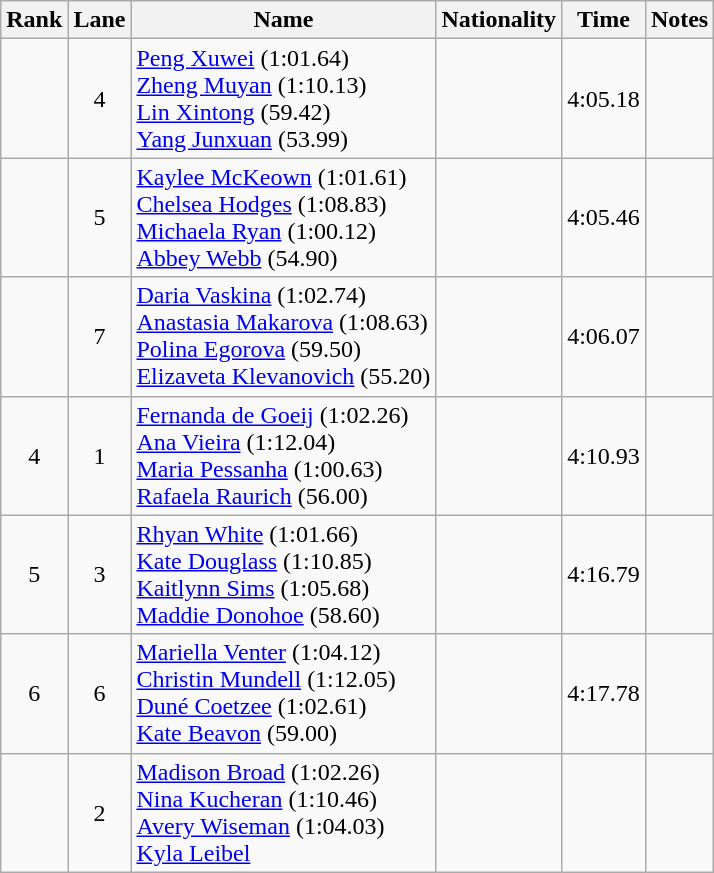<table class="wikitable sortable" style="text-align:center">
<tr>
<th>Rank</th>
<th>Lane</th>
<th>Name</th>
<th>Nationality</th>
<th>Time</th>
<th>Notes</th>
</tr>
<tr>
<td></td>
<td>4</td>
<td align=left><a href='#'>Peng Xuwei</a> (1:01.64)<br><a href='#'>Zheng Muyan</a> (1:10.13)<br><a href='#'>Lin Xintong</a> (59.42)<br><a href='#'>Yang Junxuan</a> (53.99)</td>
<td align=left></td>
<td>4:05.18</td>
<td></td>
</tr>
<tr>
<td></td>
<td>5</td>
<td align=left><a href='#'>Kaylee McKeown</a> (1:01.61)<br><a href='#'>Chelsea Hodges</a> (1:08.83)<br><a href='#'>Michaela Ryan</a> (1:00.12)<br><a href='#'>Abbey Webb</a> (54.90)</td>
<td align=left></td>
<td>4:05.46</td>
<td></td>
</tr>
<tr>
<td></td>
<td>7</td>
<td align=left><a href='#'>Daria Vaskina</a> (1:02.74)<br><a href='#'>Anastasia Makarova</a> (1:08.63)<br><a href='#'>Polina Egorova</a> (59.50)<br><a href='#'>Elizaveta Klevanovich</a> (55.20)</td>
<td align=left></td>
<td>4:06.07</td>
<td></td>
</tr>
<tr>
<td>4</td>
<td>1</td>
<td align=left><a href='#'>Fernanda de Goeij</a> (1:02.26)<br><a href='#'>Ana Vieira</a> (1:12.04)<br><a href='#'>Maria Pessanha</a> (1:00.63)<br><a href='#'>Rafaela Raurich</a> (56.00)</td>
<td align="left"></td>
<td>4:10.93</td>
<td></td>
</tr>
<tr>
<td>5</td>
<td>3</td>
<td align=left><a href='#'>Rhyan White</a> (1:01.66)<br><a href='#'>Kate Douglass</a> (1:10.85)<br><a href='#'>Kaitlynn Sims</a> (1:05.68)<br><a href='#'>Maddie Donohoe</a> (58.60)</td>
<td align="left"></td>
<td>4:16.79</td>
<td></td>
</tr>
<tr>
<td>6</td>
<td>6</td>
<td align=left><a href='#'>Mariella Venter</a> (1:04.12)<br><a href='#'>Christin Mundell</a> (1:12.05)<br><a href='#'>Duné Coetzee</a> (1:02.61)<br><a href='#'>Kate Beavon</a> (59.00)</td>
<td align="left"></td>
<td>4:17.78</td>
<td></td>
</tr>
<tr>
<td></td>
<td>2</td>
<td align=left><a href='#'>Madison Broad</a> (1:02.26)<br><a href='#'>Nina Kucheran</a> (1:10.46)<br><a href='#'>Avery Wiseman</a> (1:04.03)<br><a href='#'>Kyla Leibel</a></td>
<td align=left></td>
<td></td>
<td></td>
</tr>
</table>
